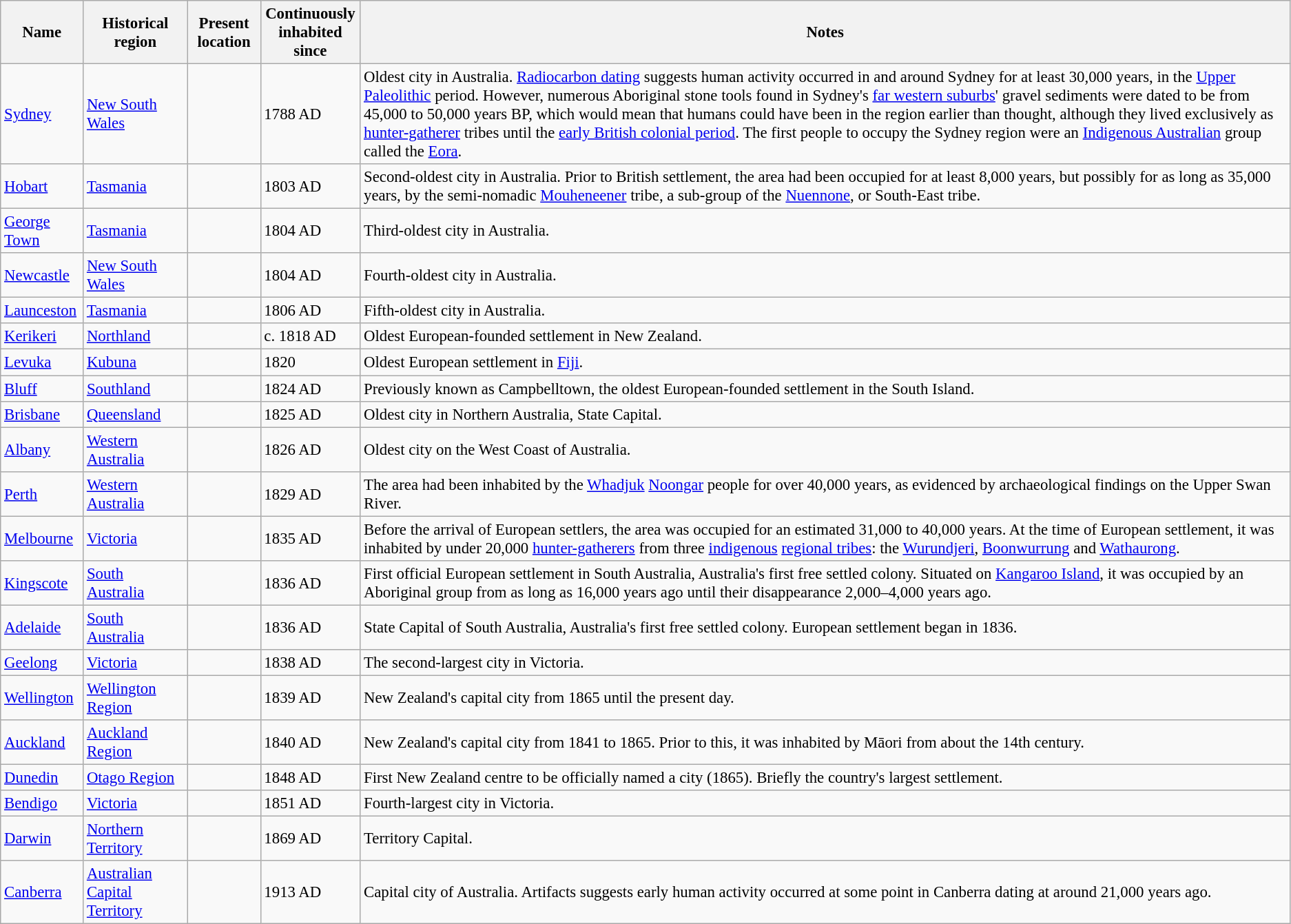<table class="wikitable sortable" style="font-size:95%">
<tr>
<th>Name</th>
<th>Historical region</th>
<th>Present location</th>
<th data-sort-type="number">Continuously<br>inhabited since</th>
<th class="unsortable">Notes</th>
</tr>
<tr>
<td><a href='#'>Sydney</a></td>
<td><a href='#'>New South Wales</a></td>
<td></td>
<td>1788 AD</td>
<td>Oldest city in Australia. <a href='#'>Radiocarbon dating</a> suggests human activity occurred in and around Sydney for at least 30,000 years, in the <a href='#'>Upper Paleolithic</a> period. However, numerous Aboriginal stone tools found in Sydney's <a href='#'>far western suburbs</a>' gravel sediments were dated to be from 45,000 to 50,000 years BP, which would mean that humans could have been in the region earlier than thought, although they lived exclusively as <a href='#'>hunter-gatherer</a> tribes until the <a href='#'>early British colonial period</a>. The first people to occupy the Sydney region were an <a href='#'>Indigenous Australian</a> group called the <a href='#'>Eora</a>.</td>
</tr>
<tr>
<td><a href='#'>Hobart</a></td>
<td><a href='#'>Tasmania</a></td>
<td></td>
<td>1803 AD</td>
<td>Second-oldest city in Australia. Prior to British settlement, the area had been occupied for at least 8,000 years, but possibly for as long as 35,000 years, by the semi-nomadic <a href='#'>Mouheneener</a> tribe, a sub-group of the <a href='#'>Nuennone</a>, or South-East tribe.</td>
</tr>
<tr>
<td><a href='#'>George Town</a></td>
<td><a href='#'>Tasmania</a></td>
<td></td>
<td>1804 AD</td>
<td>Third-oldest city in Australia.</td>
</tr>
<tr>
<td><a href='#'>Newcastle</a></td>
<td><a href='#'>New South Wales</a></td>
<td></td>
<td>1804 AD</td>
<td>Fourth-oldest city in Australia.</td>
</tr>
<tr>
<td><a href='#'>Launceston</a></td>
<td><a href='#'>Tasmania</a></td>
<td></td>
<td>1806 AD</td>
<td>Fifth-oldest city in Australia.</td>
</tr>
<tr>
<td><a href='#'>Kerikeri</a></td>
<td><a href='#'>Northland</a></td>
<td></td>
<td data-sort-value="1818">c. 1818 AD</td>
<td>Oldest European-founded settlement in New Zealand.</td>
</tr>
<tr>
<td><a href='#'>Levuka</a></td>
<td><a href='#'>Kubuna</a></td>
<td></td>
<td>1820</td>
<td>Oldest European settlement in <a href='#'>Fiji</a>.</td>
</tr>
<tr>
<td><a href='#'>Bluff</a></td>
<td><a href='#'>Southland</a></td>
<td></td>
<td>1824 AD</td>
<td>Previously known as Campbelltown, the oldest European-founded settlement in the South Island.</td>
</tr>
<tr>
<td><a href='#'>Brisbane</a></td>
<td><a href='#'>Queensland</a></td>
<td></td>
<td>1825 AD</td>
<td>Oldest city in Northern Australia, State Capital.</td>
</tr>
<tr>
<td><a href='#'>Albany</a></td>
<td><a href='#'>Western Australia</a></td>
<td></td>
<td>1826 AD</td>
<td>Oldest city on the West Coast of Australia.</td>
</tr>
<tr>
<td><a href='#'>Perth</a></td>
<td><a href='#'>Western Australia</a></td>
<td></td>
<td>1829 AD</td>
<td>The area had been inhabited by the <a href='#'>Whadjuk</a> <a href='#'>Noongar</a> people for over 40,000 years, as evidenced by archaeological findings on the Upper Swan River.</td>
</tr>
<tr>
<td><a href='#'>Melbourne</a></td>
<td><a href='#'>Victoria</a></td>
<td></td>
<td>1835 AD</td>
<td>Before the arrival of European settlers, the area was occupied for an estimated 31,000 to 40,000 years. At the time of European settlement, it was inhabited by under 20,000 <a href='#'>hunter-gatherers</a> from three <a href='#'>indigenous</a> <a href='#'>regional tribes</a>: the <a href='#'>Wurundjeri</a>, <a href='#'>Boonwurrung</a> and <a href='#'>Wathaurong</a>.</td>
</tr>
<tr>
<td><a href='#'>Kingscote</a></td>
<td><a href='#'>South Australia</a></td>
<td></td>
<td>1836 AD</td>
<td>First official European settlement in South Australia, Australia's first free settled colony. Situated on <a href='#'>Kangaroo Island</a>, it was occupied by an Aboriginal group from as long as 16,000 years ago until their disappearance 2,000–4,000 years ago.</td>
</tr>
<tr>
<td><a href='#'>Adelaide</a></td>
<td><a href='#'>South Australia</a></td>
<td></td>
<td>1836 AD</td>
<td>State Capital of South Australia, Australia's first free settled colony. European settlement began in 1836.</td>
</tr>
<tr>
<td><a href='#'>Geelong</a></td>
<td><a href='#'>Victoria</a></td>
<td></td>
<td>1838 AD</td>
<td>The second-largest city in Victoria.</td>
</tr>
<tr>
<td><a href='#'>Wellington</a></td>
<td><a href='#'>Wellington Region</a></td>
<td></td>
<td>1839 AD</td>
<td>New Zealand's capital city from 1865 until the present day.</td>
</tr>
<tr>
<td><a href='#'>Auckland</a></td>
<td><a href='#'>Auckland Region</a></td>
<td></td>
<td>1840 AD</td>
<td>New Zealand's capital city from 1841 to 1865. Prior to this, it was inhabited by Māori from about the 14th century.</td>
</tr>
<tr>
<td><a href='#'>Dunedin</a></td>
<td><a href='#'>Otago Region</a></td>
<td></td>
<td>1848 AD</td>
<td>First New Zealand centre to be officially named a city (1865). Briefly the country's largest settlement.</td>
</tr>
<tr>
<td><a href='#'>Bendigo</a></td>
<td><a href='#'>Victoria</a></td>
<td></td>
<td>1851 AD</td>
<td>Fourth-largest city in Victoria.</td>
</tr>
<tr>
<td><a href='#'>Darwin</a></td>
<td><a href='#'>Northern Territory</a></td>
<td></td>
<td>1869 AD</td>
<td>Territory Capital.</td>
</tr>
<tr>
<td><a href='#'>Canberra</a></td>
<td><a href='#'>Australian Capital Territory</a></td>
<td></td>
<td>1913 AD</td>
<td>Capital city of Australia. Artifacts suggests early human activity occurred at some point in Canberra dating at around 21,000 years ago.</td>
</tr>
</table>
